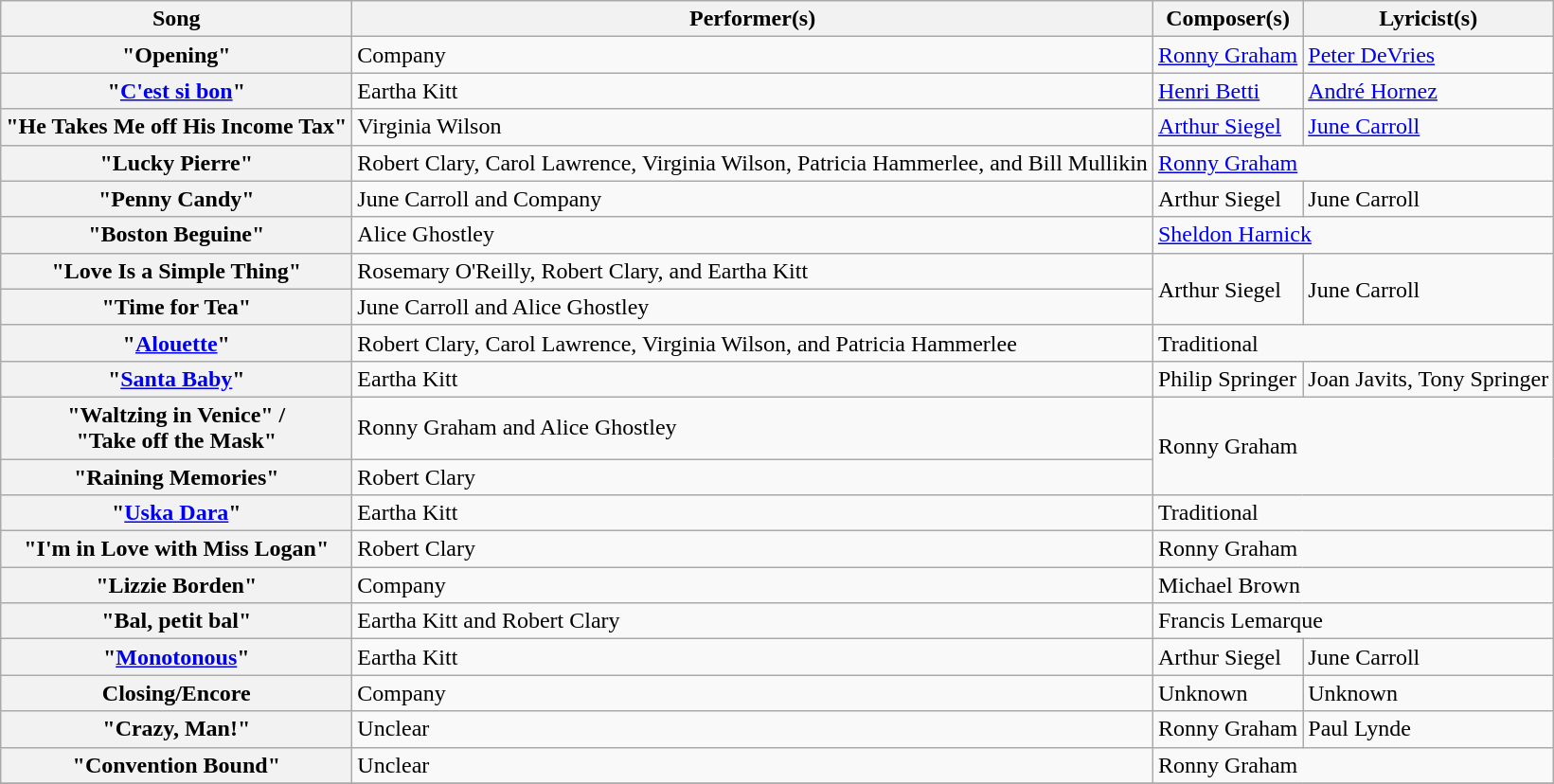<table class="wikitable plainrowheaders">
<tr>
<th scope="col">Song</th>
<th scope="col">Performer(s)</th>
<th scope="col">Composer(s)</th>
<th scope="col">Lyricist(s)</th>
</tr>
<tr>
<th scope="row">"Opening"</th>
<td>Company</td>
<td><a href='#'>Ronny Graham</a></td>
<td><a href='#'>Peter DeVries</a></td>
</tr>
<tr>
<th scope="row">"<a href='#'>C'est si bon</a>"</th>
<td>Eartha Kitt</td>
<td><a href='#'>Henri Betti</a></td>
<td><a href='#'>André Hornez</a></td>
</tr>
<tr>
<th scope="row">"He Takes Me off His Income Tax"</th>
<td>Virginia Wilson</td>
<td><a href='#'>Arthur Siegel</a></td>
<td><a href='#'>June Carroll</a></td>
</tr>
<tr>
<th scope="row">"Lucky Pierre"</th>
<td>Robert Clary, Carol Lawrence, Virginia Wilson, Patricia Hammerlee, and Bill Mullikin</td>
<td colspan=2><a href='#'>Ronny Graham</a></td>
</tr>
<tr>
<th scope="row">"Penny Candy"</th>
<td>June Carroll and Company</td>
<td>Arthur Siegel</td>
<td>June Carroll</td>
</tr>
<tr>
<th scope="row">"Boston Beguine"</th>
<td>Alice Ghostley</td>
<td colspan=2><a href='#'>Sheldon Harnick</a></td>
</tr>
<tr>
<th scope="row">"Love Is a Simple Thing"</th>
<td>Rosemary O'Reilly, Robert Clary, and Eartha Kitt</td>
<td rowspan=2>Arthur Siegel</td>
<td rowspan=2>June Carroll</td>
</tr>
<tr>
<th scope="row">"Time for Tea"</th>
<td>June Carroll and Alice Ghostley</td>
</tr>
<tr>
<th scope="row">"<a href='#'>Alouette</a>"</th>
<td>Robert Clary, Carol Lawrence, Virginia Wilson, and Patricia Hammerlee</td>
<td colspan=2>Traditional</td>
</tr>
<tr>
<th scope="row">"<a href='#'>Santa Baby</a>"</th>
<td>Eartha Kitt</td>
<td>Philip Springer</td>
<td>Joan Javits, Tony Springer</td>
</tr>
<tr>
<th scope="row">"Waltzing in Venice" /<br>"Take off the Mask"</th>
<td>Ronny Graham and Alice Ghostley</td>
<td colspan=2 rowspan=2>Ronny Graham</td>
</tr>
<tr>
<th scope="row">"Raining Memories"</th>
<td>Robert Clary</td>
</tr>
<tr>
<th scope="row">"<a href='#'>Uska Dara</a>"</th>
<td>Eartha Kitt</td>
<td colspan=2>Traditional</td>
</tr>
<tr>
<th scope="row">"I'm in Love with Miss Logan"</th>
<td>Robert Clary</td>
<td colspan=2>Ronny Graham</td>
</tr>
<tr>
<th scope="row">"Lizzie Borden"</th>
<td>Company</td>
<td colspan=2>Michael Brown</td>
</tr>
<tr>
<th scope="row">"Bal, petit bal"</th>
<td>Eartha Kitt and Robert Clary</td>
<td colspan=2>Francis Lemarque</td>
</tr>
<tr>
<th scope="row">"<a href='#'>Monotonous</a>"</th>
<td>Eartha Kitt</td>
<td>Arthur Siegel</td>
<td>June Carroll</td>
</tr>
<tr>
<th scope="row">Closing/Encore</th>
<td>Company</td>
<td>Unknown</td>
<td>Unknown</td>
</tr>
<tr>
<th scope="row">"Crazy, Man!"</th>
<td>Unclear</td>
<td>Ronny Graham</td>
<td>Paul Lynde</td>
</tr>
<tr>
<th scope="row">"Convention Bound"</th>
<td>Unclear</td>
<td colspan=2>Ronny Graham</td>
</tr>
<tr>
</tr>
</table>
